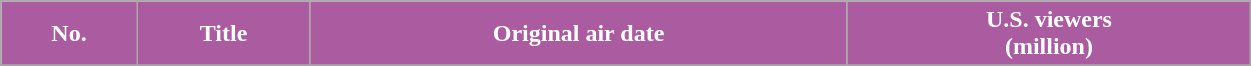<table class="wikitable plainrowheaders" style="width:66%;">
<tr>
<th scope="col" style="background-color: #ab5ba0; color: #FFFFFF">No.</th>
<th scope="col" style="background-color: #ab5ba0; color: #FFFFFF">Title</th>
<th scope="col" style="background-color: #ab5ba0; color: #FFFFFF">Original air date</th>
<th scope="col" style="background-color: #ab5ba0; color: #FFFFFF">U.S. viewers<br>(million)</th>
</tr>
<tr>
</tr>
</table>
